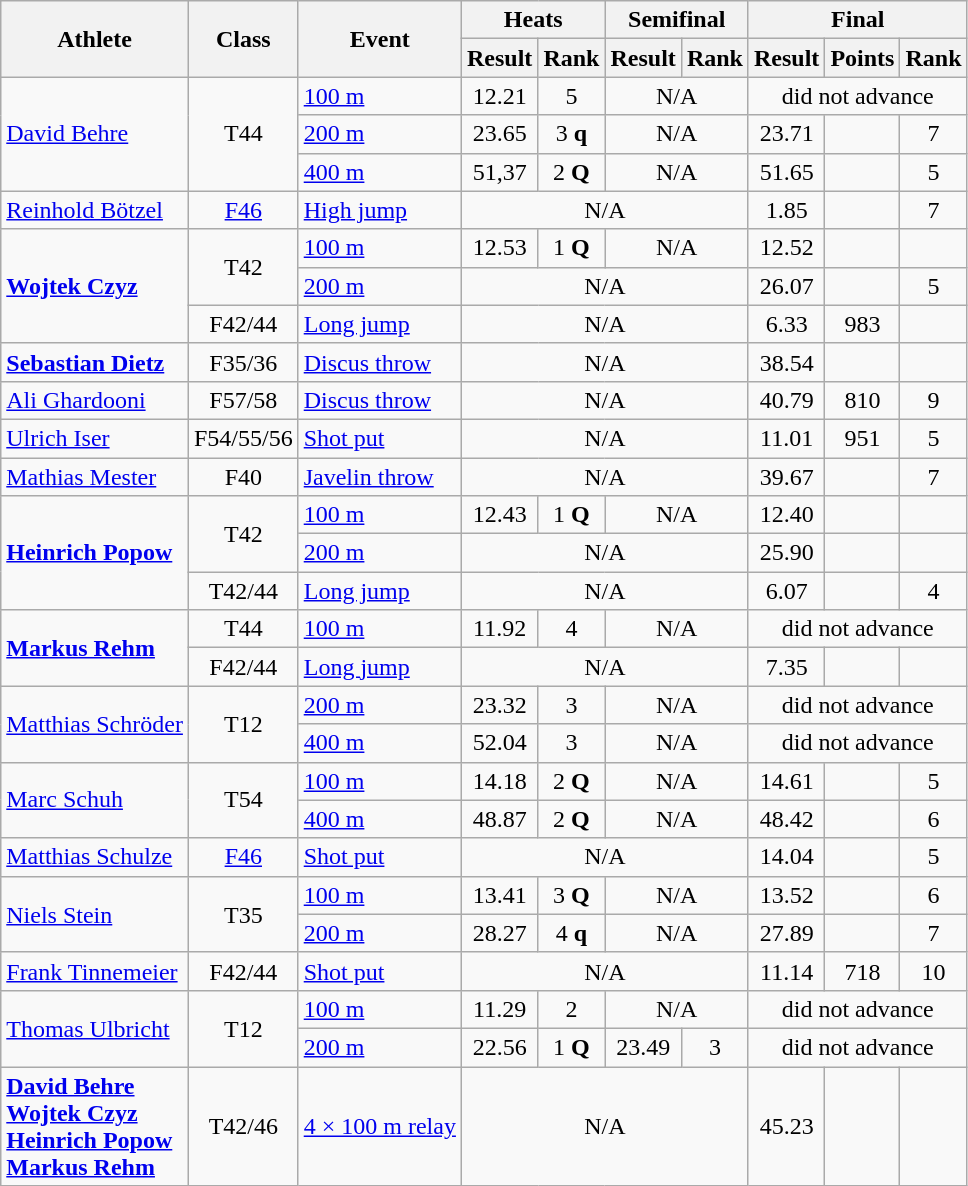<table class=wikitable>
<tr>
<th rowspan="2">Athlete</th>
<th rowspan="2">Class</th>
<th rowspan="2">Event</th>
<th colspan="2">Heats</th>
<th colspan="2">Semifinal</th>
<th colspan="3">Final</th>
</tr>
<tr>
<th>Result</th>
<th>Rank</th>
<th>Result</th>
<th>Rank</th>
<th>Result</th>
<th>Points</th>
<th>Rank</th>
</tr>
<tr>
<td rowspan="3"><a href='#'>David Behre</a></td>
<td rowspan="3" style="text-align:center;">T44</td>
<td><a href='#'>100 m</a></td>
<td style="text-align:center;">12.21</td>
<td style="text-align:center;">5</td>
<td style="text-align:center;" colspan="2">N/A</td>
<td style="text-align:center;" colspan="3">did not advance</td>
</tr>
<tr>
<td><a href='#'>200 m</a></td>
<td style="text-align:center;">23.65</td>
<td style="text-align:center;">3 <strong>q</strong></td>
<td style="text-align:center;" colspan="2">N/A</td>
<td style="text-align:center;">23.71</td>
<td style="text-align:center;"></td>
<td style="text-align:center;">7</td>
</tr>
<tr>
<td><a href='#'>400 m</a></td>
<td style="text-align:center;">51,37</td>
<td style="text-align:center;">2 <strong>Q</strong></td>
<td style="text-align:center;" colspan="2">N/A</td>
<td style="text-align:center;">51.65</td>
<td style="text-align:center;"></td>
<td style="text-align:center;">5</td>
</tr>
<tr>
<td><a href='#'>Reinhold Bötzel</a></td>
<td style="text-align:center;"><a href='#'>F46</a></td>
<td><a href='#'>High jump</a></td>
<td style="text-align:center;" colspan="4">N/A</td>
<td style="text-align:center;">1.85</td>
<td style="text-align:center;"></td>
<td style="text-align:center;">7</td>
</tr>
<tr>
<td rowspan="3"><strong><a href='#'>Wojtek Czyz</a></strong></td>
<td rowspan="2" style="text-align:center;">T42</td>
<td><a href='#'>100 m</a></td>
<td style="text-align:center;">12.53</td>
<td style="text-align:center;">1 <strong>Q</strong></td>
<td style="text-align:center;" colspan="2">N/A</td>
<td style="text-align:center;">12.52</td>
<td style="text-align:center;"></td>
<td style="text-align:center;"></td>
</tr>
<tr>
<td><a href='#'>200 m</a></td>
<td style="text-align:center;" colspan="4">N/A</td>
<td style="text-align:center;">26.07</td>
<td style="text-align:center;"></td>
<td style="text-align:center;">5</td>
</tr>
<tr>
<td style="text-align:center;">F42/44</td>
<td><a href='#'>Long jump</a></td>
<td style="text-align:center;" colspan="4">N/A</td>
<td style="text-align:center;">6.33</td>
<td style="text-align:center;">983</td>
<td style="text-align:center;"></td>
</tr>
<tr>
<td><strong><a href='#'>Sebastian Dietz</a></strong></td>
<td style="text-align:center;">F35/36</td>
<td><a href='#'>Discus throw</a></td>
<td style="text-align:center;" colspan="4">N/A</td>
<td style="text-align:center;">38.54</td>
<td style="text-align:center;"></td>
<td style="text-align:center;"></td>
</tr>
<tr>
<td><a href='#'>Ali Ghardooni</a></td>
<td style="text-align:center;">F57/58</td>
<td><a href='#'>Discus throw</a></td>
<td style="text-align:center;" colspan="4">N/A</td>
<td style="text-align:center;">40.79</td>
<td style="text-align:center;">810</td>
<td style="text-align:center;">9</td>
</tr>
<tr>
<td><a href='#'>Ulrich Iser</a></td>
<td style="text-align:center;">F54/55/56</td>
<td><a href='#'>Shot put</a></td>
<td style="text-align:center;" colspan="4">N/A</td>
<td style="text-align:center;">11.01</td>
<td style="text-align:center;">951</td>
<td style="text-align:center;">5</td>
</tr>
<tr>
<td><a href='#'>Mathias Mester</a></td>
<td style="text-align:center;">F40</td>
<td><a href='#'>Javelin throw</a></td>
<td style="text-align:center;" colspan="4">N/A</td>
<td style="text-align:center;">39.67</td>
<td style="text-align:center;"></td>
<td style="text-align:center;">7</td>
</tr>
<tr>
<td rowspan="3"><strong><a href='#'>Heinrich Popow</a></strong></td>
<td rowspan="2" style="text-align:center;">T42</td>
<td><a href='#'>100 m</a></td>
<td style="text-align:center;">12.43</td>
<td style="text-align:center;">1 <strong>Q</strong></td>
<td style="text-align:center;" colspan="2">N/A</td>
<td style="text-align:center;">12.40</td>
<td style="text-align:center;"></td>
<td style="text-align:center;"></td>
</tr>
<tr>
<td><a href='#'>200 m</a></td>
<td style="text-align:center;" colspan="4">N/A</td>
<td style="text-align:center;">25.90</td>
<td style="text-align:center;"></td>
<td style="text-align:center;"></td>
</tr>
<tr>
<td style="text-align:center;">T42/44</td>
<td><a href='#'>Long jump</a></td>
<td style="text-align:center;" colspan="4">N/A</td>
<td style="text-align:center;">6.07</td>
<td style="text-align:center;"></td>
<td style="text-align:center;">4</td>
</tr>
<tr>
<td rowspan="2"><strong><a href='#'>Markus Rehm</a></strong></td>
<td style="text-align:center;">T44</td>
<td><a href='#'>100 m</a></td>
<td style="text-align:center;">11.92</td>
<td style="text-align:center;">4</td>
<td style="text-align:center;" colspan="2">N/A</td>
<td style="text-align:center;" colspan="3">did not advance</td>
</tr>
<tr>
<td style="text-align:center;">F42/44</td>
<td><a href='#'>Long jump</a></td>
<td style="text-align:center;" colspan="4">N/A</td>
<td style="text-align:center;">7.35</td>
<td style="text-align:center;"></td>
<td style="text-align:center;"></td>
</tr>
<tr>
<td rowspan="2"><a href='#'>Matthias Schröder</a></td>
<td rowspan="2" style="text-align:center;">T12</td>
<td><a href='#'>200 m</a></td>
<td style="text-align:center;">23.32</td>
<td style="text-align:center;">3</td>
<td style="text-align:center;" colspan="2">N/A</td>
<td style="text-align:center;" colspan="3">did not advance</td>
</tr>
<tr>
<td><a href='#'>400 m</a></td>
<td style="text-align:center;">52.04</td>
<td style="text-align:center;">3</td>
<td style="text-align:center;" colspan="2">N/A</td>
<td style="text-align:center;" colspan="3">did not advance</td>
</tr>
<tr>
<td rowspan="2"><a href='#'>Marc Schuh</a></td>
<td rowspan="2" style="text-align:center;">T54</td>
<td><a href='#'>100 m</a></td>
<td style="text-align:center;">14.18</td>
<td style="text-align:center;">2 <strong>Q</strong></td>
<td style="text-align:center;" colspan="2">N/A</td>
<td style="text-align:center;">14.61</td>
<td style="text-align:center;"></td>
<td style="text-align:center;">5</td>
</tr>
<tr>
<td><a href='#'>400 m</a></td>
<td style="text-align:center;">48.87</td>
<td style="text-align:center;">2 <strong>Q</strong></td>
<td style="text-align:center;" colspan="2">N/A</td>
<td style="text-align:center;">48.42</td>
<td style="text-align:center;"></td>
<td style="text-align:center;">6</td>
</tr>
<tr>
<td><a href='#'>Matthias Schulze</a></td>
<td style="text-align:center;"><a href='#'>F46</a></td>
<td><a href='#'>Shot put</a></td>
<td style="text-align:center;" colspan="4">N/A</td>
<td style="text-align:center;">14.04</td>
<td style="text-align:center;"></td>
<td style="text-align:center;">5</td>
</tr>
<tr>
<td rowspan="2"><a href='#'>Niels Stein</a></td>
<td rowspan="2" style="text-align:center;">T35</td>
<td><a href='#'>100 m</a></td>
<td style="text-align:center;">13.41</td>
<td style="text-align:center;">3 <strong>Q</strong></td>
<td style="text-align:center;" colspan="2">N/A</td>
<td style="text-align:center;">13.52</td>
<td style="text-align:center;"></td>
<td style="text-align:center;">6</td>
</tr>
<tr>
<td><a href='#'>200 m</a></td>
<td style="text-align:center;">28.27</td>
<td style="text-align:center;">4 <strong>q</strong></td>
<td style="text-align:center;" colspan="2">N/A</td>
<td style="text-align:center;">27.89</td>
<td style="text-align:center;"></td>
<td style="text-align:center;">7</td>
</tr>
<tr>
<td><a href='#'>Frank Tinnemeier</a></td>
<td style="text-align:center;">F42/44</td>
<td><a href='#'>Shot put</a></td>
<td style="text-align:center;" colspan="4">N/A</td>
<td style="text-align:center;">11.14</td>
<td style="text-align:center;">718</td>
<td style="text-align:center;">10</td>
</tr>
<tr>
<td rowspan="2"><a href='#'>Thomas Ulbricht</a></td>
<td rowspan="2" style="text-align:center;">T12</td>
<td><a href='#'>100 m</a></td>
<td style="text-align:center;">11.29</td>
<td style="text-align:center;">2</td>
<td style="text-align:center;" colspan="2">N/A</td>
<td style="text-align:center;" colspan="3">did not advance</td>
</tr>
<tr>
<td><a href='#'>200 m</a></td>
<td style="text-align:center;">22.56</td>
<td style="text-align:center;">1 <strong>Q</strong></td>
<td style="text-align:center;">23.49</td>
<td style="text-align:center;">3</td>
<td style="text-align:center;" colspan="3">did not advance</td>
</tr>
<tr>
<td><strong><a href='#'>David Behre</a><br><a href='#'>Wojtek Czyz</a><br><a href='#'>Heinrich Popow</a><br><a href='#'>Markus Rehm</a></strong></td>
<td style="text-align:center;">T42/46</td>
<td><a href='#'>4 × 100 m relay</a></td>
<td style="text-align:center;" colspan="4">N/A</td>
<td style="text-align:center;">45.23</td>
<td style="text-align:center;"></td>
<td style="text-align:center;"></td>
</tr>
</table>
